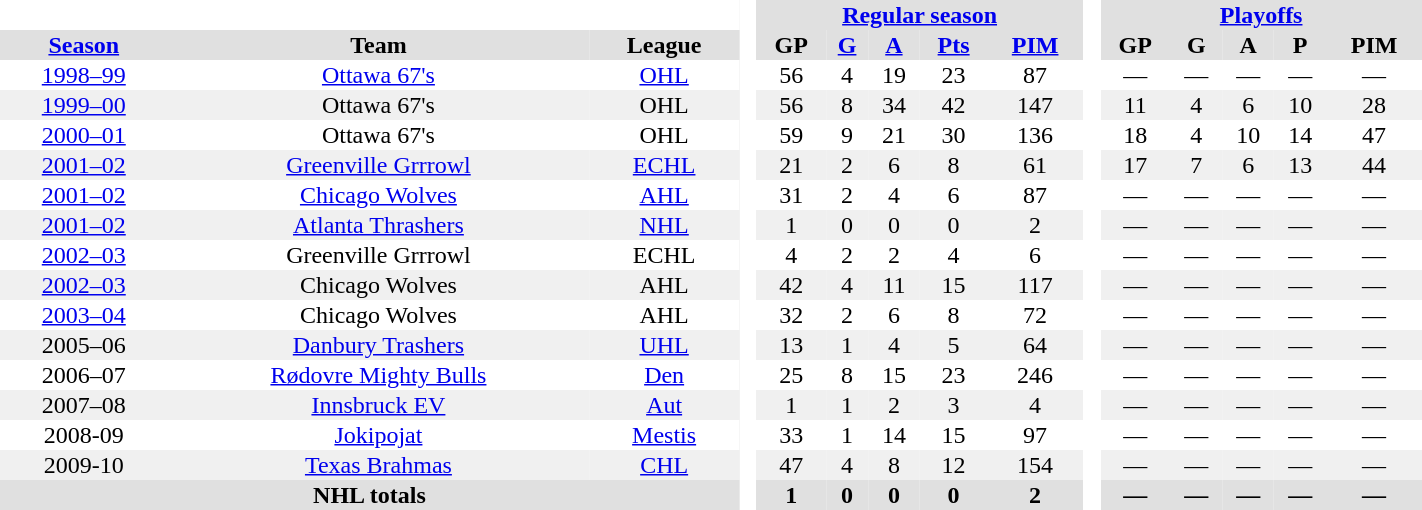<table BORDER="0" CELLPADDING="1" CELLSPACING="0" width="75%" style="text-align:center">
<tr bgcolor="#e0e0e0">
<th colspan="3" bgcolor="#ffffff"> </th>
<th rowspan="99" bgcolor="#ffffff"> </th>
<th colspan="5"><a href='#'>Regular season</a></th>
<th rowspan="99" bgcolor="#ffffff"> </th>
<th colspan="5"><a href='#'>Playoffs</a></th>
</tr>
<tr bgcolor="#e0e0e0">
<th ALIGN="center"><a href='#'>Season</a></th>
<th ALIGN="center">Team</th>
<th ALIGN="center">League</th>
<th ALIGN="center">GP</th>
<th ALIGN="center"><a href='#'>G</a></th>
<th ALIGN="center"><a href='#'>A</a></th>
<th ALIGN="center"><a href='#'>Pts</a></th>
<th ALIGN="center"><a href='#'>PIM</a></th>
<th ALIGN="center">GP</th>
<th ALIGN="center">G</th>
<th ALIGN="center">A</th>
<th ALIGN="center">P</th>
<th ALIGN="center">PIM</th>
</tr>
<tr ALIGN="center">
<td ALIGN="center"><a href='#'>1998–99</a></td>
<td ALIGN="center"><a href='#'>Ottawa 67's</a></td>
<td ALIGN="center"><a href='#'>OHL</a></td>
<td ALIGN="center">56</td>
<td ALIGN="center">4</td>
<td ALIGN="center">19</td>
<td ALIGN="center">23</td>
<td ALIGN="center">87</td>
<td ALIGN="center">—</td>
<td ALIGN="center">—</td>
<td ALIGN="center">—</td>
<td ALIGN="center">—</td>
<td ALIGN="center">—</td>
</tr>
<tr ALIGN="center"  bgcolor="#f0f0f0">
<td ALIGN="center"><a href='#'>1999–00</a></td>
<td ALIGN="center">Ottawa 67's</td>
<td ALIGN="center">OHL</td>
<td ALIGN="center">56</td>
<td ALIGN="center">8</td>
<td ALIGN="center">34</td>
<td ALIGN="center">42</td>
<td ALIGN="center">147</td>
<td ALIGN="center">11</td>
<td ALIGN="center">4</td>
<td ALIGN="center">6</td>
<td ALIGN="center">10</td>
<td ALIGN="center">28</td>
</tr>
<tr ALIGN="center">
<td ALIGN="center"><a href='#'>2000–01</a></td>
<td ALIGN="center">Ottawa 67's</td>
<td ALIGN="center">OHL</td>
<td ALIGN="center">59</td>
<td ALIGN="center">9</td>
<td ALIGN="center">21</td>
<td ALIGN="center">30</td>
<td ALIGN="center">136</td>
<td ALIGN="center">18</td>
<td ALIGN="center">4</td>
<td ALIGN="center">10</td>
<td ALIGN="center">14</td>
<td ALIGN="center">47</td>
</tr>
<tr ALIGN="center"  bgcolor="#f0f0f0">
<td ALIGN="center"><a href='#'>2001–02</a></td>
<td ALIGN="center"><a href='#'>Greenville Grrrowl</a></td>
<td ALIGN="center"><a href='#'>ECHL</a></td>
<td ALIGN="center">21</td>
<td ALIGN="center">2</td>
<td ALIGN="center">6</td>
<td ALIGN="center">8</td>
<td ALIGN="center">61</td>
<td ALIGN="center">17</td>
<td ALIGN="center">7</td>
<td ALIGN="center">6</td>
<td ALIGN="center">13</td>
<td ALIGN="center">44</td>
</tr>
<tr ALIGN="center">
<td ALIGN="center"><a href='#'>2001–02</a></td>
<td ALIGN="center"><a href='#'>Chicago Wolves</a></td>
<td ALIGN="center"><a href='#'>AHL</a></td>
<td ALIGN="center">31</td>
<td ALIGN="center">2</td>
<td ALIGN="center">4</td>
<td ALIGN="center">6</td>
<td ALIGN="center">87</td>
<td ALIGN="center">—</td>
<td ALIGN="center">—</td>
<td ALIGN="center">—</td>
<td ALIGN="center">—</td>
<td ALIGN="center">—</td>
</tr>
<tr ALIGN="center"  bgcolor="#f0f0f0">
<td ALIGN="center"><a href='#'>2001–02</a></td>
<td ALIGN="center"><a href='#'>Atlanta Thrashers</a></td>
<td ALIGN="center"><a href='#'>NHL</a></td>
<td ALIGN="center">1</td>
<td ALIGN="center">0</td>
<td ALIGN="center">0</td>
<td ALIGN="center">0</td>
<td ALIGN="center">2</td>
<td ALIGN="center">—</td>
<td ALIGN="center">—</td>
<td ALIGN="center">—</td>
<td ALIGN="center">—</td>
<td ALIGN="center">—</td>
</tr>
<tr ALIGN="center">
<td ALIGN="center"><a href='#'>2002–03</a></td>
<td ALIGN="center">Greenville Grrrowl</td>
<td ALIGN="center">ECHL</td>
<td ALIGN="center">4</td>
<td ALIGN="center">2</td>
<td ALIGN="center">2</td>
<td ALIGN="center">4</td>
<td ALIGN="center">6</td>
<td ALIGN="center">—</td>
<td ALIGN="center">—</td>
<td ALIGN="center">—</td>
<td ALIGN="center">—</td>
<td ALIGN="center">—</td>
</tr>
<tr ALIGN="center"  bgcolor="#f0f0f0">
<td ALIGN="center"><a href='#'>2002–03</a></td>
<td ALIGN="center">Chicago Wolves</td>
<td ALIGN="center">AHL</td>
<td ALIGN="center">42</td>
<td ALIGN="center">4</td>
<td ALIGN="center">11</td>
<td ALIGN="center">15</td>
<td ALIGN="center">117</td>
<td ALIGN="center">—</td>
<td ALIGN="center">—</td>
<td ALIGN="center">—</td>
<td ALIGN="center">—</td>
<td ALIGN="center">—</td>
</tr>
<tr ALIGN="center">
<td ALIGN="center"><a href='#'>2003–04</a></td>
<td ALIGN="center">Chicago Wolves</td>
<td ALIGN="center">AHL</td>
<td ALIGN="center">32</td>
<td ALIGN="center">2</td>
<td ALIGN="center">6</td>
<td ALIGN="center">8</td>
<td ALIGN="center">72</td>
<td ALIGN="center">—</td>
<td ALIGN="center">—</td>
<td ALIGN="center">—</td>
<td ALIGN="center">—</td>
<td ALIGN="center">—</td>
</tr>
<tr ALIGN="center"  bgcolor="#f0f0f0">
<td ALIGN="center">2005–06</td>
<td ALIGN="center"><a href='#'>Danbury Trashers</a></td>
<td ALIGN="center"><a href='#'>UHL</a></td>
<td ALIGN="center">13</td>
<td ALIGN="center">1</td>
<td ALIGN="center">4</td>
<td ALIGN="center">5</td>
<td ALIGN="center">64</td>
<td ALIGN="center">—</td>
<td ALIGN="center">—</td>
<td ALIGN="center">—</td>
<td ALIGN="center">—</td>
<td ALIGN="center">—</td>
</tr>
<tr ALIGN="center">
<td ALIGN="center">2006–07</td>
<td ALIGN="center"><a href='#'>Rødovre Mighty Bulls</a></td>
<td ALIGN="center"><a href='#'>Den</a></td>
<td ALIGN="center">25</td>
<td ALIGN="center">8</td>
<td ALIGN="center">15</td>
<td ALIGN="center">23</td>
<td ALIGN="center">246</td>
<td ALIGN="center">—</td>
<td ALIGN="center">—</td>
<td ALIGN="center">—</td>
<td ALIGN="center">—</td>
<td ALIGN="center">—</td>
</tr>
<tr ALIGN="center" bgcolor="#f0f0f0">
<td ALIGN="center">2007–08</td>
<td ALIGN="center"><a href='#'>Innsbruck EV</a></td>
<td ALIGN="center"><a href='#'>Aut</a></td>
<td ALIGN="center">1</td>
<td ALIGN="center">1</td>
<td ALIGN="center">2</td>
<td ALIGN="center">3</td>
<td ALIGN="center">4</td>
<td ALIGN="center">—</td>
<td ALIGN="center">—</td>
<td ALIGN="center">—</td>
<td ALIGN="center">—</td>
<td ALIGN="center">—</td>
</tr>
<tr ALIGN="center">
<td ALIGN="center">2008-09</td>
<td ALIGN="center"><a href='#'>Jokipojat</a></td>
<td ALIGN="center"><a href='#'>Mestis</a></td>
<td ALIGN="center">33</td>
<td ALIGN="center">1</td>
<td ALIGN="center">14</td>
<td ALIGN="center">15</td>
<td ALIGN="center">97</td>
<td ALIGN="center">—</td>
<td ALIGN="center">—</td>
<td ALIGN="center">—</td>
<td ALIGN="center">—</td>
<td ALIGN="center">—</td>
</tr>
<tr ALIGN="center" bgcolor="#f0f0f0">
<td ALIGN="center">2009-10</td>
<td ALIGN="center"><a href='#'>Texas Brahmas</a></td>
<td ALIGN="center"><a href='#'>CHL</a></td>
<td ALIGN="center">47</td>
<td ALIGN="center">4</td>
<td ALIGN="center">8</td>
<td ALIGN="center">12</td>
<td ALIGN="center">154</td>
<td ALIGN="center">—</td>
<td ALIGN="center">—</td>
<td ALIGN="center">—</td>
<td ALIGN="center">—</td>
<td ALIGN="center">—</td>
</tr>
<tr ALIGN="center">
</tr>
<tr ALIGN="center" bgcolor="#e0e0e0">
<th colspan="3">NHL totals</th>
<th ALIGN="center">1</th>
<th ALIGN="center">0</th>
<th ALIGN="center">0</th>
<th ALIGN="center">0</th>
<th ALIGN="center">2</th>
<th ALIGN="center">—</th>
<th ALIGN="center">—</th>
<th ALIGN="center">—</th>
<th ALIGN="center">—</th>
<th ALIGN="center">—</th>
</tr>
</table>
